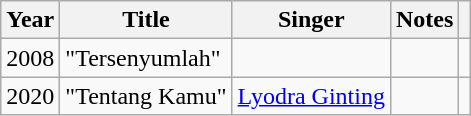<table class="wikitable unsortable">
<tr>
<th>Year</th>
<th>Title</th>
<th>Singer</th>
<th>Notes</th>
<th></th>
</tr>
<tr>
<td>2008</td>
<td>"Tersenyumlah"</td>
<td><em></em></td>
<td></td>
<td align="center"></td>
</tr>
<tr>
<td>2020</td>
<td>"Tentang Kamu"</td>
<td><a href='#'>Lyodra Ginting</a></td>
<td></td>
<td align="center"></td>
</tr>
</table>
